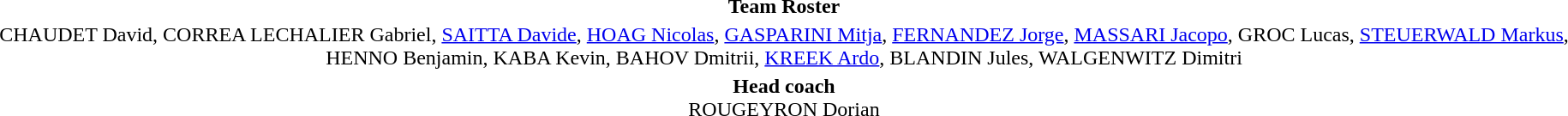<table style="text-align: center; margin-top: 2em; margin-left: auto; margin-right: auto">
<tr>
<td><strong>Team Roster</strong></td>
</tr>
<tr>
<td>CHAUDET David, CORREA LECHALIER Gabriel, <a href='#'>SAITTA Davide</a>, <a href='#'>HOAG Nicolas</a>, <a href='#'>GASPARINI Mitja</a>, <a href='#'>FERNANDEZ Jorge</a>, <a href='#'>MASSARI Jacopo</a>, GROC Lucas, <a href='#'>STEUERWALD Markus</a>, HENNO Benjamin, KABA Kevin, BAHOV Dmitrii, <a href='#'>KREEK Ardo</a>, BLANDIN Jules, WALGENWITZ Dimitri</td>
</tr>
<tr>
<td><strong>Head coach</strong> <br>ROUGEYRON Dorian</td>
</tr>
</table>
